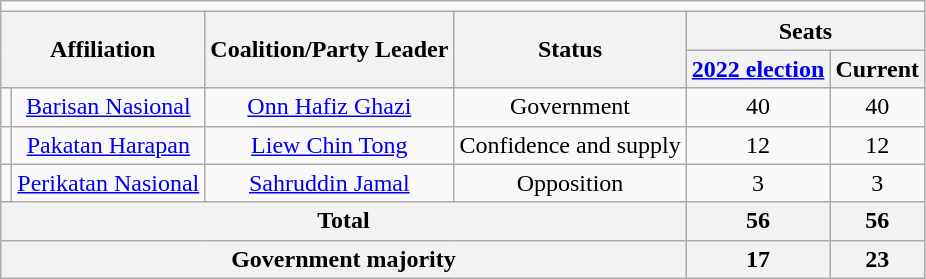<table class="wikitable" style="text-align:center">
<tr>
<td colspan=6></td>
</tr>
<tr>
<th colspan="2" rowspan="2">Affiliation</th>
<th rowspan="2">Coalition/Party Leader</th>
<th rowspan="2">Status</th>
<th colspan="2">Seats</th>
</tr>
<tr>
<th><a href='#'>2022 election</a></th>
<th>Current</th>
</tr>
<tr>
<td></td>
<td><a href='#'>Barisan Nasional</a></td>
<td><a href='#'>Onn Hafiz Ghazi</a></td>
<td>Government</td>
<td>40</td>
<td>40</td>
</tr>
<tr>
<td></td>
<td><a href='#'>Pakatan Harapan</a></td>
<td><a href='#'>Liew Chin Tong</a></td>
<td>Confidence and supply</td>
<td>12</td>
<td>12</td>
</tr>
<tr>
<td></td>
<td><a href='#'>Perikatan Nasional</a></td>
<td><a href='#'>Sahruddin Jamal</a></td>
<td>Opposition</td>
<td>3</td>
<td>3</td>
</tr>
<tr>
<th colspan="4">Total</th>
<th>56</th>
<th>56</th>
</tr>
<tr>
<th colspan="4">Government majority</th>
<th>17</th>
<th>23</th>
</tr>
</table>
